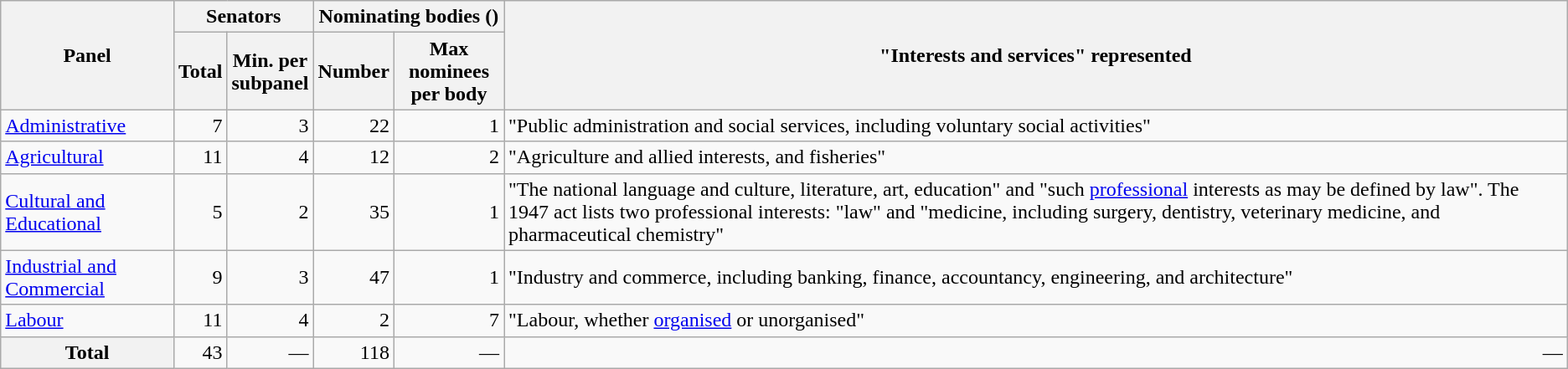<table class="wikitable sortable" style="text-align: right;">
<tr>
<th rowspan=2>Panel</th>
<th colspan=2>Senators</th>
<th colspan=2>Nominating bodies ()</th>
<th rowspan=2 class="unsortable">"Interests and services" represented</th>
</tr>
<tr>
<th>Total</th>
<th>Min. per<br>subpanel</th>
<th>Number</th>
<th>Max nominees<br>per body</th>
</tr>
<tr>
<td align="left"><a href='#'>Administrative</a></td>
<td>7</td>
<td>3</td>
<td>22</td>
<td>1</td>
<td align="left">"Public administration and social services, including voluntary social activities"</td>
</tr>
<tr>
<td align="left"><a href='#'>Agricultural</a></td>
<td>11</td>
<td>4</td>
<td>12</td>
<td>2</td>
<td align="left">"Agriculture and allied interests, and fisheries"</td>
</tr>
<tr>
<td align="left"><a href='#'>Cultural and Educational</a></td>
<td>5</td>
<td>2</td>
<td>35</td>
<td>1</td>
<td align="left">"The national language  and culture, literature, art, education" and "such <a href='#'>professional</a> interests as may be defined by law". The 1947 act lists two professional interests: "law" and "medicine, including surgery, dentistry, veterinary medicine, and pharmaceutical chemistry"</td>
</tr>
<tr>
<td align="left"><a href='#'>Industrial and Commercial</a></td>
<td>9</td>
<td>3</td>
<td>47</td>
<td>1</td>
<td align="left">"Industry and commerce, including banking, finance, accountancy, engineering, and architecture"</td>
</tr>
<tr>
<td align="left"><a href='#'>Labour</a></td>
<td>11</td>
<td>4</td>
<td>2</td>
<td>7</td>
<td align="left">"Labour, whether <a href='#'>organised</a> or unorganised"</td>
</tr>
<tr class="sortbottom">
<th>Total</th>
<td>43</td>
<td>—</td>
<td>118</td>
<td>—</td>
<td>—</td>
</tr>
</table>
